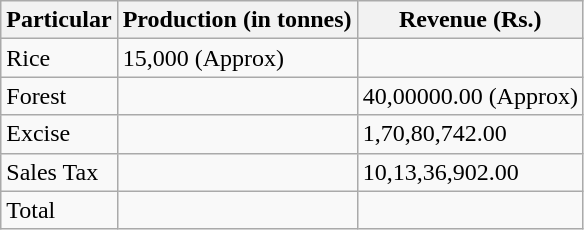<table class=wikitable>
<tr>
<th>Particular</th>
<th>Production (in tonnes)</th>
<th>Revenue (Rs.)</th>
</tr>
<tr>
<td>Rice</td>
<td>15,000 (Approx)</td>
<td></td>
</tr>
<tr>
<td>Forest</td>
<td></td>
<td>40,00000.00 (Approx)</td>
</tr>
<tr>
<td>Excise</td>
<td></td>
<td>1,70,80,742.00</td>
</tr>
<tr>
<td>Sales Tax</td>
<td></td>
<td>10,13,36,902.00</td>
</tr>
<tr>
<td>Total</td>
<td></td>
<td></td>
</tr>
</table>
